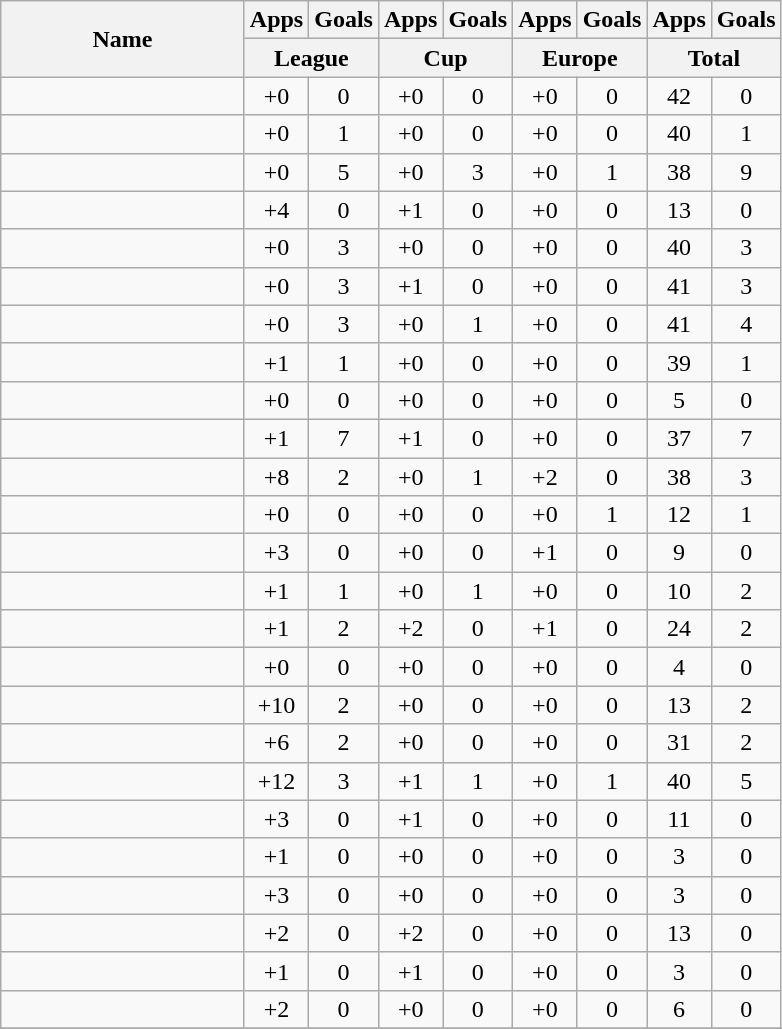<table class="wikitable sortable" style="text-align:center">
<tr>
<th rowspan="2" width="155">Name</th>
<th>Apps</th>
<th>Goals</th>
<th>Apps</th>
<th>Goals</th>
<th>Apps</th>
<th>Goals</th>
<th>Apps</th>
<th>Goals</th>
</tr>
<tr class="unsortable">
<th colspan="2" width="55">League</th>
<th colspan="2" width="55">Cup</th>
<th colspan="2" width="55">Europe</th>
<th colspan="2" width="55">Total</th>
</tr>
<tr>
<td align="left"> </td>
<td>+0</td>
<td>0</td>
<td>+0</td>
<td>0</td>
<td>+0</td>
<td>0</td>
<td>42</td>
<td>0</td>
</tr>
<tr>
<td align="left"> </td>
<td>+0</td>
<td>1</td>
<td>+0</td>
<td>0</td>
<td>+0</td>
<td>0</td>
<td>40</td>
<td>1</td>
</tr>
<tr>
<td align="left"> </td>
<td>+0</td>
<td>5</td>
<td>+0</td>
<td>3</td>
<td>+0</td>
<td>1</td>
<td>38</td>
<td>9</td>
</tr>
<tr>
<td align="left"> </td>
<td>+4</td>
<td>0</td>
<td>+1</td>
<td>0</td>
<td>+0</td>
<td>0</td>
<td>13</td>
<td>0</td>
</tr>
<tr>
<td align="left"> </td>
<td>+0</td>
<td>3</td>
<td>+0</td>
<td>0</td>
<td>+0</td>
<td>0</td>
<td>40</td>
<td>3</td>
</tr>
<tr>
<td align="left"> </td>
<td>+0</td>
<td>3</td>
<td>+1</td>
<td>0</td>
<td>+0</td>
<td>0</td>
<td>41</td>
<td>3</td>
</tr>
<tr>
<td align="left"> </td>
<td>+0</td>
<td>3</td>
<td>+0</td>
<td>1</td>
<td>+0</td>
<td>0</td>
<td>41</td>
<td>4</td>
</tr>
<tr>
<td align="left"> </td>
<td>+1</td>
<td>1</td>
<td>+0</td>
<td>0</td>
<td>+0</td>
<td>0</td>
<td>39</td>
<td>1</td>
</tr>
<tr>
<td align="left"> </td>
<td>+0</td>
<td>0</td>
<td>+0</td>
<td>0</td>
<td>+0</td>
<td>0</td>
<td>5</td>
<td>0</td>
</tr>
<tr>
<td align="left"> </td>
<td>+1</td>
<td>7</td>
<td>+1</td>
<td>0</td>
<td>+0</td>
<td>0</td>
<td>37</td>
<td>7</td>
</tr>
<tr>
<td align="left"> </td>
<td>+8</td>
<td>2</td>
<td>+0</td>
<td>1</td>
<td>+2</td>
<td>0</td>
<td>38</td>
<td>3</td>
</tr>
<tr>
<td align="left"> </td>
<td>+0</td>
<td>0</td>
<td>+0</td>
<td>0</td>
<td>+0</td>
<td>1</td>
<td>12</td>
<td>1</td>
</tr>
<tr>
<td align="left"> </td>
<td>+3</td>
<td>0</td>
<td>+0</td>
<td>0</td>
<td>+1</td>
<td>0</td>
<td>9</td>
<td>0</td>
</tr>
<tr>
<td align="left"> </td>
<td>+1</td>
<td>1</td>
<td>+0</td>
<td>1</td>
<td>+0</td>
<td>0</td>
<td>10</td>
<td>2</td>
</tr>
<tr>
<td align="left"> </td>
<td>+1</td>
<td>2</td>
<td>+2</td>
<td>0</td>
<td>+1</td>
<td>0</td>
<td>24</td>
<td>2</td>
</tr>
<tr>
<td align="left"> </td>
<td>+0</td>
<td>0</td>
<td>+0</td>
<td>0</td>
<td>+0</td>
<td>0</td>
<td>4</td>
<td>0</td>
</tr>
<tr>
<td align="left"> </td>
<td>+10</td>
<td>2</td>
<td>+0</td>
<td>0</td>
<td>+0</td>
<td>0</td>
<td>13</td>
<td>2</td>
</tr>
<tr>
<td align="left"> </td>
<td>+6</td>
<td>2</td>
<td>+0</td>
<td>0</td>
<td>+0</td>
<td>0</td>
<td>31</td>
<td>2</td>
</tr>
<tr>
<td align="left"> </td>
<td>+12</td>
<td>3</td>
<td>+1</td>
<td>1</td>
<td>+0</td>
<td>1</td>
<td>40</td>
<td>5</td>
</tr>
<tr>
<td align="left"> </td>
<td>+3</td>
<td>0</td>
<td>+1</td>
<td>0</td>
<td>+0</td>
<td>0</td>
<td>11</td>
<td>0</td>
</tr>
<tr>
<td align="left"> </td>
<td>+1</td>
<td>0</td>
<td>+0</td>
<td>0</td>
<td>+0</td>
<td>0</td>
<td>3</td>
<td>0</td>
</tr>
<tr>
<td align="left"> </td>
<td>+3</td>
<td>0</td>
<td>+0</td>
<td>0</td>
<td>+0</td>
<td>0</td>
<td>3</td>
<td>0</td>
</tr>
<tr>
<td align="left"> </td>
<td>+2</td>
<td>0</td>
<td>+2</td>
<td>0</td>
<td>+0</td>
<td>0</td>
<td>13</td>
<td>0</td>
</tr>
<tr>
<td align="left"> </td>
<td>+1</td>
<td>0</td>
<td>+1</td>
<td>0</td>
<td>+0</td>
<td>0</td>
<td>3</td>
<td>0</td>
</tr>
<tr>
<td align="left"> </td>
<td>+2</td>
<td>0</td>
<td>+0</td>
<td>0</td>
<td>+0</td>
<td>0</td>
<td>6</td>
<td>0</td>
</tr>
<tr>
</tr>
</table>
